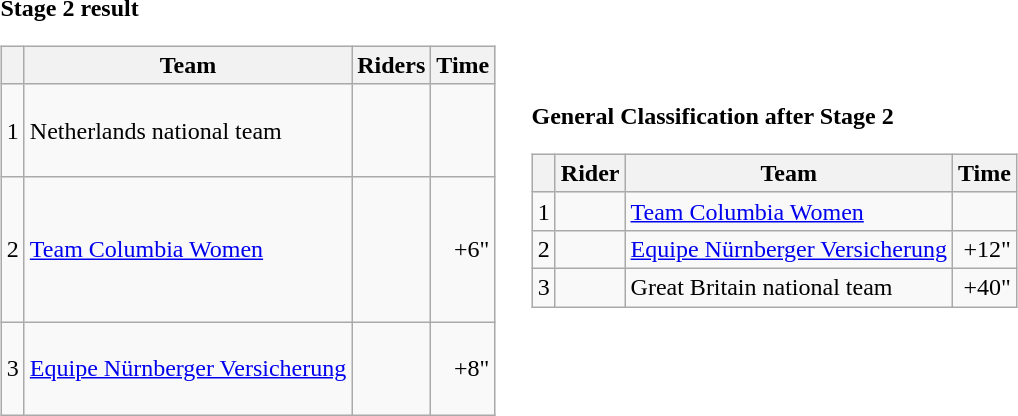<table>
<tr>
<td><strong>Stage 2 result</strong><br><table class=wikitable>
<tr>
<th></th>
<th>Team</th>
<th>Riders</th>
<th>Time</th>
</tr>
<tr>
<td>1</td>
<td>Netherlands national team</td>
<td><br><br><br></td>
<td align=right></td>
</tr>
<tr>
<td>2</td>
<td><a href='#'>Team Columbia Women</a></td>
<td><br><br><br> <br> <br></td>
<td align=right>+6"</td>
</tr>
<tr>
<td>3</td>
<td><a href='#'>Equipe Nürnberger Versicherung</a></td>
<td><br><br> <br> </td>
<td align=right>+8"</td>
</tr>
</table>
</td>
<td></td>
<td><strong>General Classification after Stage 2</strong><br><table class="wikitable">
<tr>
<th></th>
<th>Rider</th>
<th>Team</th>
<th>Time</th>
</tr>
<tr>
<td>1</td>
<td></td>
<td><a href='#'>Team Columbia Women</a></td>
<td align=right></td>
</tr>
<tr>
<td>2</td>
<td></td>
<td><a href='#'>Equipe Nürnberger Versicherung</a></td>
<td align=right>+12"</td>
</tr>
<tr>
<td>3</td>
<td></td>
<td>Great Britain national team</td>
<td align=right>+40"</td>
</tr>
</table>
</td>
</tr>
</table>
